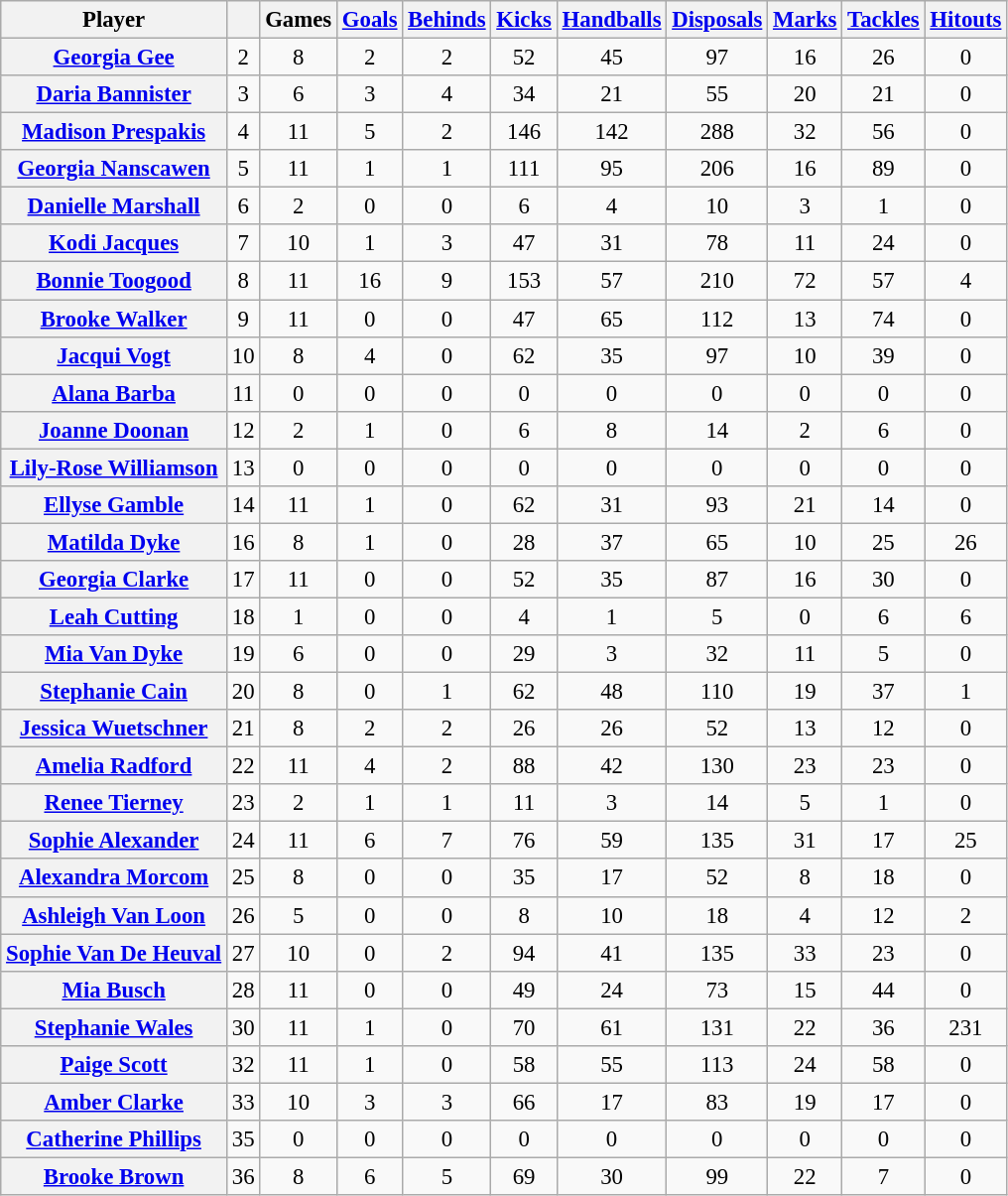<table class="wikitable plainrowheaders sortable" style="text-align:center; font-size:95%">
<tr>
<th scope="col">Player</th>
<th scope="col"></th>
<th scope="col">Games</th>
<th scope="col"><a href='#'>Goals</a></th>
<th scope="col"><a href='#'>Behinds</a></th>
<th scope="col"><a href='#'>Kicks</a></th>
<th scope="col"><a href='#'>Handballs</a></th>
<th scope="col"><a href='#'>Disposals</a></th>
<th scope="col"><a href='#'>Marks</a></th>
<th scope="col"><a href='#'>Tackles</a></th>
<th scope="col"><a href='#'>Hitouts</a></th>
</tr>
<tr>
<th><a href='#'>Georgia Gee</a></th>
<td>2</td>
<td>8</td>
<td>2</td>
<td>2</td>
<td>52</td>
<td>45</td>
<td>97</td>
<td>16</td>
<td>26</td>
<td>0</td>
</tr>
<tr>
<th><a href='#'>Daria Bannister</a></th>
<td>3</td>
<td>6</td>
<td>3</td>
<td>4</td>
<td>34</td>
<td>21</td>
<td>55</td>
<td>20</td>
<td>21</td>
<td>0</td>
</tr>
<tr>
<th><a href='#'>Madison Prespakis</a></th>
<td>4</td>
<td>11</td>
<td>5</td>
<td>2</td>
<td>146</td>
<td>142</td>
<td>288</td>
<td>32</td>
<td>56</td>
<td>0</td>
</tr>
<tr>
<th><a href='#'>Georgia Nanscawen</a></th>
<td>5</td>
<td>11</td>
<td>1</td>
<td>1</td>
<td>111</td>
<td>95</td>
<td>206</td>
<td>16</td>
<td>89</td>
<td>0</td>
</tr>
<tr>
<th><a href='#'>Danielle Marshall</a></th>
<td>6</td>
<td>2</td>
<td>0</td>
<td>0</td>
<td>6</td>
<td>4</td>
<td>10</td>
<td>3</td>
<td>1</td>
<td>0</td>
</tr>
<tr>
<th><a href='#'>Kodi Jacques</a></th>
<td>7</td>
<td>10</td>
<td>1</td>
<td>3</td>
<td>47</td>
<td>31</td>
<td>78</td>
<td>11</td>
<td>24</td>
<td>0</td>
</tr>
<tr>
<th><a href='#'>Bonnie Toogood</a></th>
<td>8</td>
<td>11</td>
<td>16</td>
<td>9</td>
<td>153</td>
<td>57</td>
<td>210</td>
<td>72</td>
<td>57</td>
<td>4</td>
</tr>
<tr>
<th><a href='#'>Brooke Walker</a></th>
<td>9</td>
<td>11</td>
<td>0</td>
<td>0</td>
<td>47</td>
<td>65</td>
<td>112</td>
<td>13</td>
<td>74</td>
<td>0</td>
</tr>
<tr>
<th><a href='#'>Jacqui Vogt</a></th>
<td>10</td>
<td>8</td>
<td>4</td>
<td>0</td>
<td>62</td>
<td>35</td>
<td>97</td>
<td>10</td>
<td>39</td>
<td>0</td>
</tr>
<tr>
<th><a href='#'>Alana Barba</a></th>
<td>11</td>
<td>0</td>
<td>0</td>
<td>0</td>
<td>0</td>
<td>0</td>
<td>0</td>
<td>0</td>
<td>0</td>
<td>0</td>
</tr>
<tr>
<th><a href='#'>Joanne Doonan</a></th>
<td>12</td>
<td>2</td>
<td>1</td>
<td>0</td>
<td>6</td>
<td>8</td>
<td>14</td>
<td>2</td>
<td>6</td>
<td>0</td>
</tr>
<tr>
<th><a href='#'>Lily-Rose Williamson</a></th>
<td>13</td>
<td>0</td>
<td>0</td>
<td>0</td>
<td>0</td>
<td>0</td>
<td>0</td>
<td>0</td>
<td>0</td>
<td>0</td>
</tr>
<tr>
<th><a href='#'>Ellyse Gamble</a></th>
<td>14</td>
<td>11</td>
<td>1</td>
<td>0</td>
<td>62</td>
<td>31</td>
<td>93</td>
<td>21</td>
<td>14</td>
<td>0</td>
</tr>
<tr>
<th><a href='#'>Matilda Dyke</a></th>
<td>16</td>
<td>8</td>
<td>1</td>
<td>0</td>
<td>28</td>
<td>37</td>
<td>65</td>
<td>10</td>
<td>25</td>
<td>26</td>
</tr>
<tr>
<th><a href='#'>Georgia Clarke</a></th>
<td>17</td>
<td>11</td>
<td>0</td>
<td>0</td>
<td>52</td>
<td>35</td>
<td>87</td>
<td>16</td>
<td>30</td>
<td>0</td>
</tr>
<tr>
<th><a href='#'>Leah Cutting</a></th>
<td>18</td>
<td>1</td>
<td>0</td>
<td>0</td>
<td>4</td>
<td>1</td>
<td>5</td>
<td>0</td>
<td>6</td>
<td>6</td>
</tr>
<tr>
<th><a href='#'>Mia Van Dyke</a></th>
<td>19</td>
<td>6</td>
<td>0</td>
<td>0</td>
<td>29</td>
<td>3</td>
<td>32</td>
<td>11</td>
<td>5</td>
<td>0</td>
</tr>
<tr>
<th><a href='#'>Stephanie Cain</a></th>
<td>20</td>
<td>8</td>
<td>0</td>
<td>1</td>
<td>62</td>
<td>48</td>
<td>110</td>
<td>19</td>
<td>37</td>
<td>1</td>
</tr>
<tr>
<th><a href='#'>Jessica Wuetschner</a></th>
<td>21</td>
<td>8</td>
<td>2</td>
<td>2</td>
<td>26</td>
<td>26</td>
<td>52</td>
<td>13</td>
<td>12</td>
<td>0</td>
</tr>
<tr>
<th><a href='#'>Amelia Radford</a></th>
<td>22</td>
<td>11</td>
<td>4</td>
<td>2</td>
<td>88</td>
<td>42</td>
<td>130</td>
<td>23</td>
<td>23</td>
<td>0</td>
</tr>
<tr>
<th><a href='#'>Renee Tierney</a></th>
<td>23</td>
<td>2</td>
<td>1</td>
<td>1</td>
<td>11</td>
<td>3</td>
<td>14</td>
<td>5</td>
<td>1</td>
<td>0</td>
</tr>
<tr>
<th><a href='#'>Sophie Alexander</a></th>
<td>24</td>
<td>11</td>
<td>6</td>
<td>7</td>
<td>76</td>
<td>59</td>
<td>135</td>
<td>31</td>
<td>17</td>
<td>25</td>
</tr>
<tr>
<th><a href='#'>Alexandra Morcom</a></th>
<td>25</td>
<td>8</td>
<td>0</td>
<td>0</td>
<td>35</td>
<td>17</td>
<td>52</td>
<td>8</td>
<td>18</td>
<td>0</td>
</tr>
<tr>
<th><a href='#'>Ashleigh Van Loon</a></th>
<td>26</td>
<td>5</td>
<td>0</td>
<td>0</td>
<td>8</td>
<td>10</td>
<td>18</td>
<td>4</td>
<td>12</td>
<td>2</td>
</tr>
<tr>
<th><a href='#'>Sophie Van De Heuval</a></th>
<td>27</td>
<td>10</td>
<td>0</td>
<td>2</td>
<td>94</td>
<td>41</td>
<td>135</td>
<td>33</td>
<td>23</td>
<td>0</td>
</tr>
<tr>
<th><a href='#'>Mia Busch</a></th>
<td>28</td>
<td>11</td>
<td>0</td>
<td>0</td>
<td>49</td>
<td>24</td>
<td>73</td>
<td>15</td>
<td>44</td>
<td>0</td>
</tr>
<tr>
<th><a href='#'>Stephanie Wales</a></th>
<td>30</td>
<td>11</td>
<td>1</td>
<td>0</td>
<td>70</td>
<td>61</td>
<td>131</td>
<td>22</td>
<td>36</td>
<td>231</td>
</tr>
<tr>
<th><a href='#'>Paige Scott</a></th>
<td>32</td>
<td>11</td>
<td>1</td>
<td>0</td>
<td>58</td>
<td>55</td>
<td>113</td>
<td>24</td>
<td>58</td>
<td>0</td>
</tr>
<tr>
<th><a href='#'>Amber Clarke</a></th>
<td>33</td>
<td>10</td>
<td>3</td>
<td>3</td>
<td>66</td>
<td>17</td>
<td>83</td>
<td>19</td>
<td>17</td>
<td>0</td>
</tr>
<tr>
<th><a href='#'>Catherine Phillips</a></th>
<td>35</td>
<td>0</td>
<td>0</td>
<td>0</td>
<td>0</td>
<td>0</td>
<td>0</td>
<td>0</td>
<td>0</td>
<td>0</td>
</tr>
<tr>
<th><a href='#'>Brooke Brown</a></th>
<td>36</td>
<td>8</td>
<td>6</td>
<td>5</td>
<td>69</td>
<td>30</td>
<td>99</td>
<td>22</td>
<td>7</td>
<td>0</td>
</tr>
</table>
